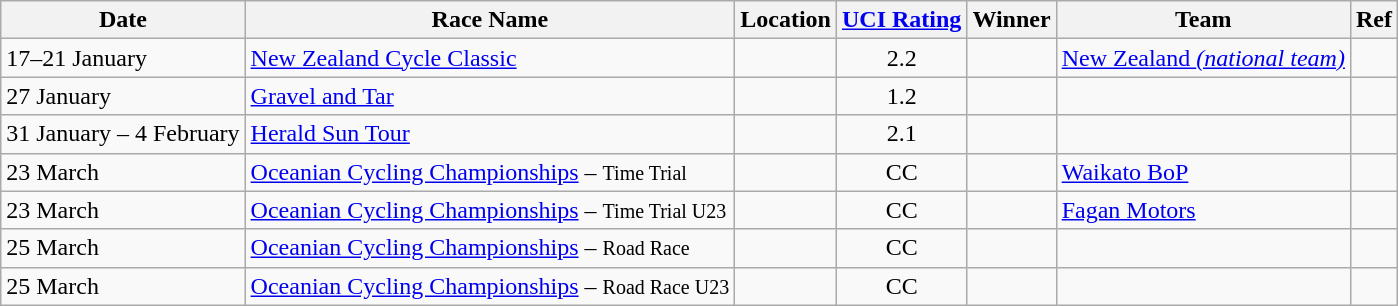<table class="wikitable sortable">
<tr>
<th>Date</th>
<th>Race Name</th>
<th>Location</th>
<th><a href='#'>UCI Rating</a></th>
<th>Winner</th>
<th>Team</th>
<th>Ref</th>
</tr>
<tr>
<td>17–21 January</td>
<td><a href='#'>New Zealand Cycle Classic</a></td>
<td></td>
<td align=center>2.2</td>
<td></td>
<td><a href='#'>New Zealand <em>(national team)</em></a></td>
<td align=center></td>
</tr>
<tr>
<td>27 January</td>
<td><a href='#'>Gravel and Tar</a></td>
<td></td>
<td align=center>1.2</td>
<td></td>
<td></td>
<td align=center></td>
</tr>
<tr>
<td>31 January – 4 February</td>
<td><a href='#'>Herald Sun Tour</a></td>
<td></td>
<td align=center>2.1</td>
<td></td>
<td></td>
<td align=center></td>
</tr>
<tr>
<td>23 March</td>
<td><a href='#'>Oceanian Cycling Championships</a> – <small>Time Trial</small></td>
<td></td>
<td align=center>CC</td>
<td></td>
<td><a href='#'>Waikato BoP</a></td>
<td align=center></td>
</tr>
<tr>
<td>23 March</td>
<td><a href='#'>Oceanian Cycling Championships</a> – <small>Time Trial U23</small></td>
<td></td>
<td align=center>CC</td>
<td></td>
<td><a href='#'>Fagan Motors</a></td>
<td align=center></td>
</tr>
<tr>
<td>25 March</td>
<td><a href='#'>Oceanian Cycling Championships</a> – <small>Road Race</small></td>
<td></td>
<td align=center>CC</td>
<td></td>
<td></td>
<td align=center></td>
</tr>
<tr>
<td>25 March</td>
<td><a href='#'>Oceanian Cycling Championships</a> – <small>Road Race U23</small></td>
<td></td>
<td align=center>CC</td>
<td></td>
<td></td>
<td align=center></td>
</tr>
</table>
